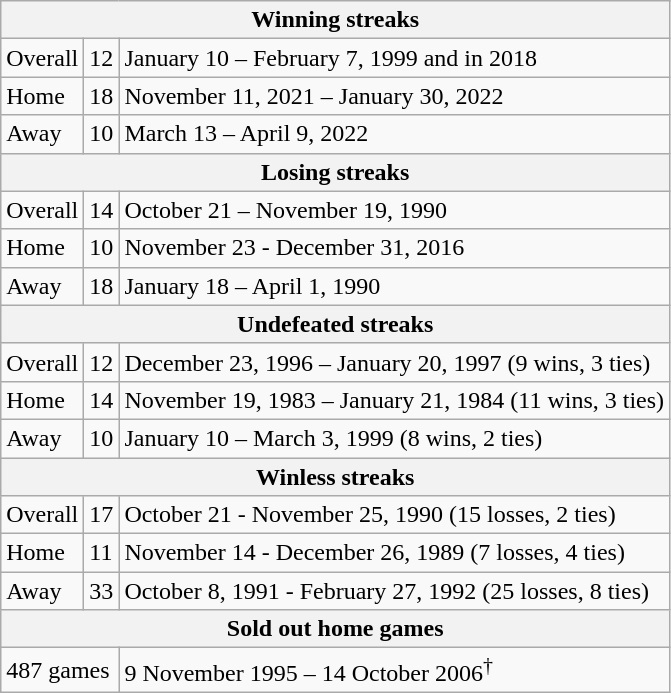<table class="wikitable">
<tr>
<th bgcolor="#DDDDFF" colspan="3" align="left">Winning streaks</th>
</tr>
<tr>
<td>Overall</td>
<td>12</td>
<td>January 10 – February 7, 1999 and in 2018</td>
</tr>
<tr>
<td>Home</td>
<td>18</td>
<td>November 11, 2021 – January 30, 2022</td>
</tr>
<tr>
<td>Away</td>
<td>10</td>
<td>March 13 – April 9, 2022</td>
</tr>
<tr>
<th bgcolor="#DDDDFF" colspan="3" align="left">Losing streaks</th>
</tr>
<tr>
<td>Overall</td>
<td>14</td>
<td>October 21 – November 19, 1990</td>
</tr>
<tr>
<td>Home</td>
<td>10</td>
<td>November 23 - December 31, 2016</td>
</tr>
<tr>
<td>Away</td>
<td>18</td>
<td>January 18 – April 1, 1990</td>
</tr>
<tr>
<th bgcolor="#DDDDFF" colspan="3" align="left">Undefeated streaks</th>
</tr>
<tr>
<td>Overall</td>
<td>12</td>
<td>December 23, 1996 – January 20, 1997 (9 wins, 3 ties)</td>
</tr>
<tr>
<td>Home</td>
<td>14</td>
<td>November 19, 1983 – January 21, 1984 (11 wins, 3 ties)</td>
</tr>
<tr>
<td>Away</td>
<td>10</td>
<td>January 10 – March 3, 1999 (8 wins, 2 ties)</td>
</tr>
<tr>
<th bgcolor="#DDDDFF" colspan="3" align="left">Winless streaks</th>
</tr>
<tr>
<td>Overall</td>
<td>17</td>
<td>October 21 - November 25, 1990 (15 losses, 2 ties)</td>
</tr>
<tr>
<td>Home</td>
<td>11</td>
<td>November 14 - December 26, 1989 (7 losses, 4 ties)</td>
</tr>
<tr>
<td>Away</td>
<td>33</td>
<td>October 8, 1991 - February 27, 1992 (25 losses, 8 ties)</td>
</tr>
<tr>
<th bgcolor="#DDDDFF" colspan="3" align="left">Sold out home games</th>
</tr>
<tr>
<td colspan="2">487 games</td>
<td>9 November 1995 – 14 October 2006<sup>†</sup></td>
</tr>
</table>
